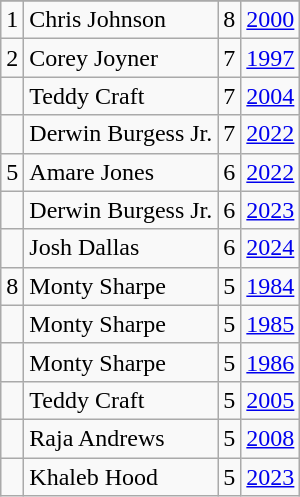<table class="wikitable">
<tr>
</tr>
<tr>
<td>1</td>
<td>Chris Johnson</td>
<td>8</td>
<td><a href='#'>2000</a></td>
</tr>
<tr>
<td>2</td>
<td>Corey Joyner</td>
<td>7</td>
<td><a href='#'>1997</a></td>
</tr>
<tr>
<td></td>
<td>Teddy Craft</td>
<td>7</td>
<td><a href='#'>2004</a></td>
</tr>
<tr>
<td></td>
<td>Derwin Burgess Jr.</td>
<td>7</td>
<td><a href='#'>2022</a></td>
</tr>
<tr>
<td>5</td>
<td>Amare Jones</td>
<td>6</td>
<td><a href='#'>2022</a></td>
</tr>
<tr>
<td></td>
<td>Derwin Burgess Jr.</td>
<td>6</td>
<td><a href='#'>2023</a></td>
</tr>
<tr>
<td></td>
<td>Josh Dallas</td>
<td>6</td>
<td><a href='#'>2024</a></td>
</tr>
<tr>
<td>8</td>
<td>Monty Sharpe</td>
<td>5</td>
<td><a href='#'>1984</a></td>
</tr>
<tr>
<td></td>
<td>Monty Sharpe</td>
<td>5</td>
<td><a href='#'>1985</a></td>
</tr>
<tr>
<td></td>
<td>Monty Sharpe</td>
<td>5</td>
<td><a href='#'>1986</a></td>
</tr>
<tr>
<td></td>
<td>Teddy Craft</td>
<td>5</td>
<td><a href='#'>2005</a></td>
</tr>
<tr>
<td></td>
<td>Raja Andrews</td>
<td>5</td>
<td><a href='#'>2008</a></td>
</tr>
<tr>
<td></td>
<td>Khaleb Hood</td>
<td>5</td>
<td><a href='#'>2023</a></td>
</tr>
</table>
